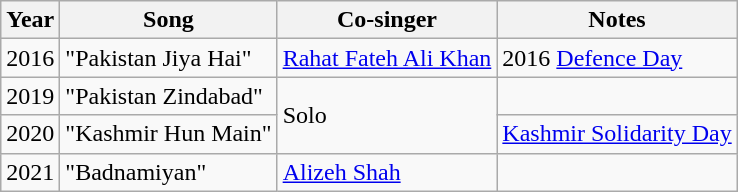<table class="wikitable">
<tr>
<th>Year</th>
<th>Song</th>
<th>Co-singer</th>
<th>Notes</th>
</tr>
<tr>
<td>2016</td>
<td>"Pakistan Jiya Hai"</td>
<td><a href='#'>Rahat Fateh Ali Khan</a></td>
<td>2016 <a href='#'>Defence Day</a></td>
</tr>
<tr>
<td>2019</td>
<td>"Pakistan Zindabad"</td>
<td rowspan="2">Solo</td>
<td></td>
</tr>
<tr>
<td>2020</td>
<td>"Kashmir Hun Main"</td>
<td><a href='#'>Kashmir Solidarity Day</a></td>
</tr>
<tr>
<td>2021</td>
<td>"Badnamiyan"</td>
<td><a href='#'>Alizeh Shah</a></td>
<td></td>
</tr>
</table>
